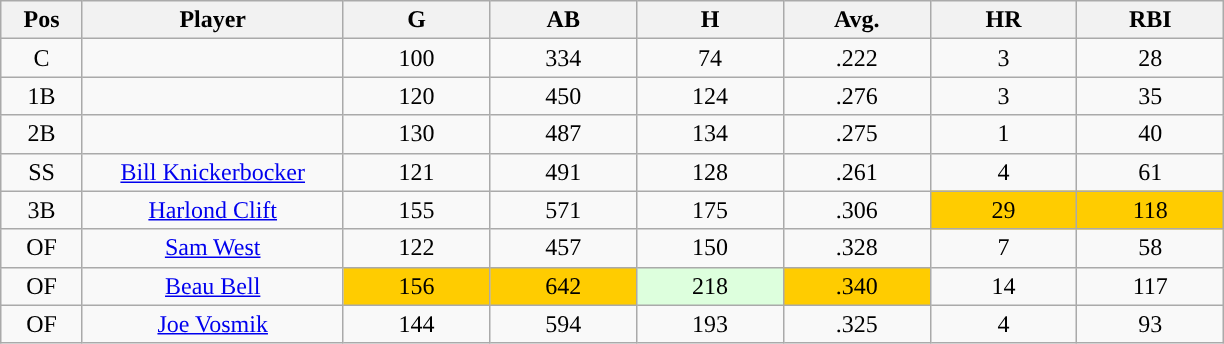<table class="wikitable sortable">
<tr>
<th bgcolor="#DDDDFF" width="5%">Pos</th>
<th bgcolor="#DDDDFF" width="16%">Player</th>
<th bgcolor="#DDDDFF" width="9%">G</th>
<th bgcolor="#DDDDFF" width="9%">AB</th>
<th bgcolor="#DDDDFF" width="9%">H</th>
<th bgcolor="#DDDDFF" width="9%">Avg.</th>
<th bgcolor="#DDDDFF" width="9%">HR</th>
<th bgcolor="#DDDDFF" width="9%">RBI</th>
</tr>
<tr align="center">
<td>C</td>
<td></td>
<td>100</td>
<td>334</td>
<td>74</td>
<td>.222</td>
<td>3</td>
<td>28</td>
</tr>
<tr align="center">
<td>1B</td>
<td></td>
<td>120</td>
<td>450</td>
<td>124</td>
<td>.276</td>
<td>3</td>
<td>35</td>
</tr>
<tr align="center">
<td>2B</td>
<td></td>
<td>130</td>
<td>487</td>
<td>134</td>
<td>.275</td>
<td>1</td>
<td>40</td>
</tr>
<tr align="center">
<td>SS</td>
<td><a href='#'>Bill Knickerbocker</a></td>
<td>121</td>
<td>491</td>
<td>128</td>
<td>.261</td>
<td>4</td>
<td>61</td>
</tr>
<tr align=center>
<td>3B</td>
<td><a href='#'>Harlond Clift</a></td>
<td>155</td>
<td>571</td>
<td>175</td>
<td>.306</td>
<td style="background:#fc0;">29</td>
<td style="background:#fc0;">118</td>
</tr>
<tr align=center>
<td>OF</td>
<td><a href='#'>Sam West</a></td>
<td>122</td>
<td>457</td>
<td>150</td>
<td>.328</td>
<td>7</td>
<td>58</td>
</tr>
<tr align=center>
<td>OF</td>
<td><a href='#'>Beau Bell</a></td>
<td style="background:#fc0;">156</td>
<td style="background:#fc0;">642</td>
<td style="background:#DDFFDD;">218</td>
<td style="background:#fc0;">.340</td>
<td>14</td>
<td>117</td>
</tr>
<tr align=center>
<td>OF</td>
<td><a href='#'>Joe Vosmik</a></td>
<td>144</td>
<td>594</td>
<td>193</td>
<td>.325</td>
<td>4</td>
<td>93</td>
</tr>
</table>
